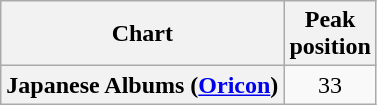<table class="wikitable plainrowheaders sortable" style="text-align:center;" border="1">
<tr>
<th scope="col">Chart</th>
<th scope="col">Peak<br>position</th>
</tr>
<tr>
<th scope="row">Japanese Albums (<a href='#'>Oricon</a>)</th>
<td>33</td>
</tr>
</table>
